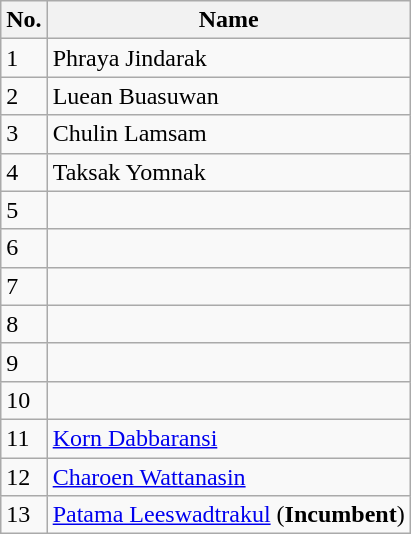<table class="wikitable">
<tr>
<th>No.</th>
<th>Name</th>
</tr>
<tr valign=top>
<td>1</td>
<td>Phraya Jindarak</td>
</tr>
<tr valign=top>
<td>2</td>
<td>Luean Buasuwan</td>
</tr>
<tr valign=top>
<td>3</td>
<td>Chulin Lamsam</td>
</tr>
<tr valign=top>
<td>4</td>
<td>Taksak Yomnak</td>
</tr>
<tr valign=top>
<td>5</td>
<td></td>
</tr>
<tr valign=top>
<td>6</td>
<td></td>
</tr>
<tr valign=top>
<td>7</td>
<td></td>
</tr>
<tr valign=top>
<td>8</td>
<td></td>
</tr>
<tr valign=top>
<td>9</td>
<td></td>
</tr>
<tr valign=top>
<td>10</td>
<td></td>
</tr>
<tr valign=top>
<td>11</td>
<td><a href='#'>Korn Dabbaransi</a></td>
</tr>
<tr valign=top>
<td>12</td>
<td><a href='#'>Charoen Wattanasin</a></td>
</tr>
<tr valign=top>
<td>13</td>
<td><a href='#'>Patama Leeswadtrakul</a> (<strong>Incumbent</strong>)</td>
</tr>
</table>
